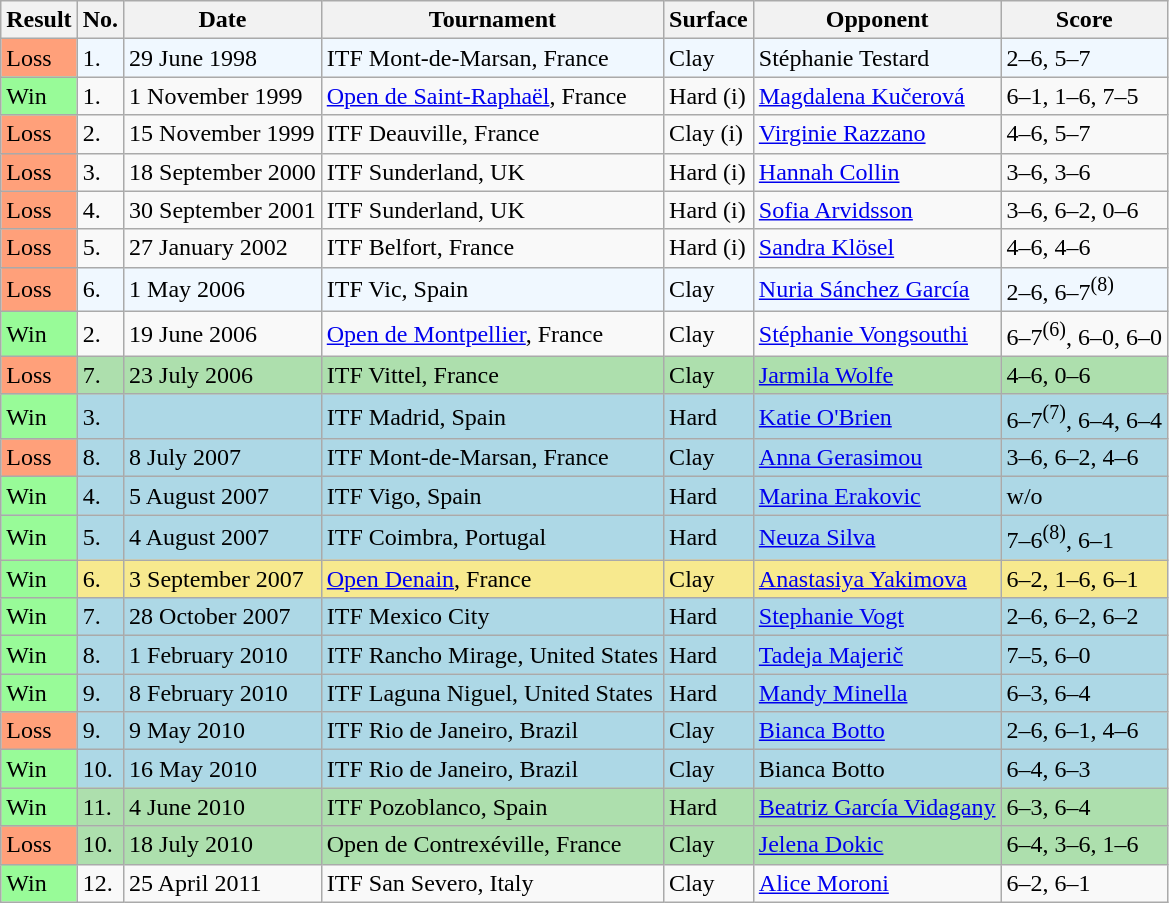<table class="sortable wikitable">
<tr>
<th>Result</th>
<th>No.</th>
<th>Date</th>
<th>Tournament</th>
<th>Surface</th>
<th>Opponent</th>
<th class="unsortable">Score</th>
</tr>
<tr style="background:#f0f8ff;">
<td bgcolor=FFA07A>Loss</td>
<td>1.</td>
<td>29 June 1998</td>
<td>ITF Mont-de-Marsan, France</td>
<td>Clay</td>
<td> Stéphanie Testard</td>
<td>2–6, 5–7</td>
</tr>
<tr>
<td style="background:#98fb98;">Win</td>
<td>1.</td>
<td>1 November 1999</td>
<td><a href='#'>Open de Saint-Raphaël</a>, France</td>
<td>Hard (i)</td>
<td> <a href='#'>Magdalena Kučerová</a></td>
<td>6–1, 1–6, 7–5</td>
</tr>
<tr>
<td bgcolor=FFA07A>Loss</td>
<td>2.</td>
<td>15 November 1999</td>
<td>ITF Deauville, France</td>
<td>Clay (i)</td>
<td> <a href='#'>Virginie Razzano</a></td>
<td>4–6, 5–7</td>
</tr>
<tr>
<td bgcolor=FFA07A>Loss</td>
<td>3.</td>
<td>18 September 2000</td>
<td>ITF Sunderland, UK</td>
<td>Hard (i)</td>
<td> <a href='#'>Hannah Collin</a></td>
<td>3–6, 3–6</td>
</tr>
<tr>
<td bgcolor=FFA07A>Loss</td>
<td>4.</td>
<td>30 September 2001</td>
<td>ITF Sunderland, UK</td>
<td>Hard (i)</td>
<td> <a href='#'>Sofia Arvidsson</a></td>
<td>3–6, 6–2, 0–6</td>
</tr>
<tr>
<td bgcolor=FFA07A>Loss</td>
<td>5.</td>
<td>27 January 2002</td>
<td>ITF Belfort, France</td>
<td>Hard (i)</td>
<td> <a href='#'>Sandra Klösel</a></td>
<td>4–6, 4–6</td>
</tr>
<tr style="background:#f0f8ff;">
<td bgcolor=FFA07A>Loss</td>
<td>6.</td>
<td>1 May 2006</td>
<td>ITF Vic, Spain</td>
<td>Clay</td>
<td> <a href='#'>Nuria Sánchez García</a></td>
<td>2–6, 6–7<sup>(8)</sup></td>
</tr>
<tr>
<td style="background:#98fb98;">Win</td>
<td>2.</td>
<td>19 June 2006</td>
<td><a href='#'>Open de Montpellier</a>, France</td>
<td>Clay</td>
<td> <a href='#'>Stéphanie Vongsouthi</a></td>
<td>6–7<sup>(6)</sup>, 6–0, 6–0</td>
</tr>
<tr style="background:#addfad;">
<td bgcolor=FFA07A>Loss</td>
<td>7.</td>
<td>23 July 2006</td>
<td>ITF Vittel, France</td>
<td>Clay</td>
<td> <a href='#'>Jarmila Wolfe</a></td>
<td>4–6, 0–6</td>
</tr>
<tr style="background:lightblue;">
<td style="background:#98fb98;">Win</td>
<td>3.</td>
<td></td>
<td>ITF Madrid, Spain</td>
<td>Hard</td>
<td> <a href='#'>Katie O'Brien</a></td>
<td>6–7<sup>(7)</sup>, 6–4, 6–4</td>
</tr>
<tr style="background:lightblue;">
<td bgcolor=FFA07A>Loss</td>
<td>8.</td>
<td>8 July 2007</td>
<td>ITF Mont-de-Marsan, France</td>
<td>Clay</td>
<td> <a href='#'>Anna Gerasimou</a></td>
<td>3–6, 6–2, 4–6</td>
</tr>
<tr style="background:lightblue;">
<td style="background:#98fb98;">Win</td>
<td>4.</td>
<td>5 August 2007</td>
<td>ITF Vigo, Spain</td>
<td>Hard</td>
<td> <a href='#'>Marina Erakovic</a></td>
<td>w/o</td>
</tr>
<tr style="background:lightblue;">
<td style="background:#98fb98;">Win</td>
<td>5.</td>
<td>4 August 2007</td>
<td>ITF Coimbra, Portugal</td>
<td>Hard</td>
<td> <a href='#'>Neuza Silva</a></td>
<td>7–6<sup>(8)</sup>, 6–1</td>
</tr>
<tr style="background:#f7e98e;">
<td style="background:#98fb98;">Win</td>
<td>6.</td>
<td>3 September 2007</td>
<td><a href='#'>Open Denain</a>, France</td>
<td>Clay</td>
<td> <a href='#'>Anastasiya Yakimova</a></td>
<td>6–2, 1–6, 6–1</td>
</tr>
<tr style="background:lightblue;">
<td style="background:#98fb98;">Win</td>
<td>7.</td>
<td>28 October 2007</td>
<td>ITF Mexico City</td>
<td>Hard</td>
<td> <a href='#'>Stephanie Vogt</a></td>
<td>2–6, 6–2, 6–2</td>
</tr>
<tr style="background:lightblue;">
<td style="background:#98fb98;">Win</td>
<td>8.</td>
<td>1 February 2010</td>
<td>ITF Rancho Mirage, United States</td>
<td>Hard</td>
<td> <a href='#'>Tadeja Majerič</a></td>
<td>7–5, 6–0</td>
</tr>
<tr style="background:lightblue;">
<td style="background:#98fb98;">Win</td>
<td>9.</td>
<td>8 February 2010</td>
<td>ITF Laguna Niguel, United States</td>
<td>Hard</td>
<td> <a href='#'>Mandy Minella</a></td>
<td>6–3, 6–4</td>
</tr>
<tr style="background:lightblue;">
<td bgcolor="FFA07A">Loss</td>
<td>9.</td>
<td>9 May 2010</td>
<td>ITF Rio de Janeiro, Brazil</td>
<td>Clay</td>
<td> <a href='#'>Bianca Botto</a></td>
<td>2–6, 6–1, 4–6</td>
</tr>
<tr style="background:lightblue;">
<td bgcolor="98FB98">Win</td>
<td>10.</td>
<td>16 May 2010</td>
<td>ITF Rio de Janeiro, Brazil</td>
<td>Clay</td>
<td> Bianca Botto</td>
<td>6–4, 6–3</td>
</tr>
<tr style="background:#addfad;">
<td bgcolor="98FB98">Win</td>
<td>11.</td>
<td>4 June 2010</td>
<td>ITF Pozoblanco, Spain</td>
<td>Hard</td>
<td> <a href='#'>Beatriz García Vidagany</a></td>
<td>6–3, 6–4</td>
</tr>
<tr style="background:#addfad;">
<td bgcolor="FFA07A">Loss</td>
<td>10.</td>
<td>18 July 2010</td>
<td>Open de Contrexéville, France</td>
<td>Clay</td>
<td> <a href='#'>Jelena Dokic</a></td>
<td>6–4, 3–6, 1–6</td>
</tr>
<tr>
<td bgcolor="98FB98">Win</td>
<td>12.</td>
<td>25 April 2011</td>
<td>ITF San Severo, Italy</td>
<td>Clay</td>
<td> <a href='#'>Alice Moroni</a></td>
<td>6–2, 6–1</td>
</tr>
</table>
